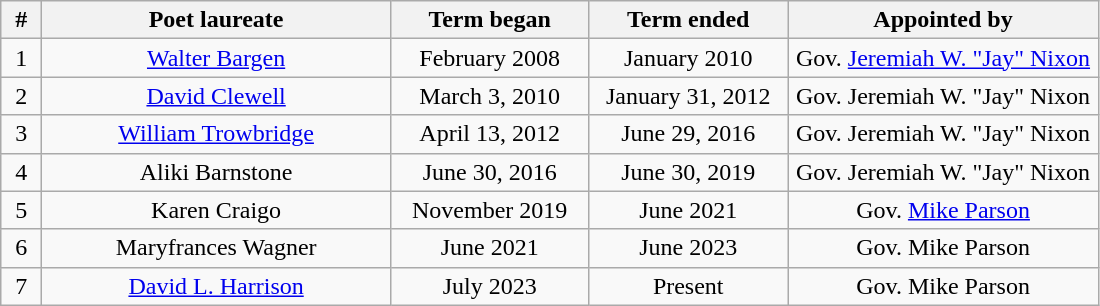<table class="wikitable" style="text-align:center">
<tr>
<th scope="col" style="width:20px;">#</th>
<th scope="col" style="width:225px;">Poet laureate</th>
<th scope="col" style="width:125px;">Term began</th>
<th scope="col" style="width:125px;">Term ended</th>
<th scope="col" style="width:200px;">Appointed by</th>
</tr>
<tr>
<td>1</td>
<td><a href='#'>Walter Bargen</a></td>
<td>February 2008</td>
<td>January 2010</td>
<td>Gov. <a href='#'>Jeremiah W. "Jay" Nixon</a></td>
</tr>
<tr>
<td>2</td>
<td><a href='#'>David Clewell</a></td>
<td>March 3, 2010</td>
<td>January 31, 2012</td>
<td>Gov. Jeremiah W. "Jay" Nixon</td>
</tr>
<tr>
<td>3</td>
<td><a href='#'>William Trowbridge</a></td>
<td>April 13, 2012</td>
<td>June 29, 2016</td>
<td>Gov. Jeremiah W. "Jay" Nixon</td>
</tr>
<tr>
<td>4</td>
<td>Aliki Barnstone</td>
<td>June 30, 2016</td>
<td>June 30, 2019</td>
<td>Gov. Jeremiah W. "Jay" Nixon</td>
</tr>
<tr>
<td>5</td>
<td>Karen Craigo</td>
<td>November 2019</td>
<td>June 2021</td>
<td>Gov. <a href='#'>Mike Parson</a></td>
</tr>
<tr>
<td>6</td>
<td>Maryfrances Wagner</td>
<td>June 2021</td>
<td>June 2023</td>
<td>Gov. Mike Parson</td>
</tr>
<tr>
<td>7</td>
<td><a href='#'>David L. Harrison</a></td>
<td>July 2023</td>
<td>Present</td>
<td>Gov. Mike Parson</td>
</tr>
</table>
